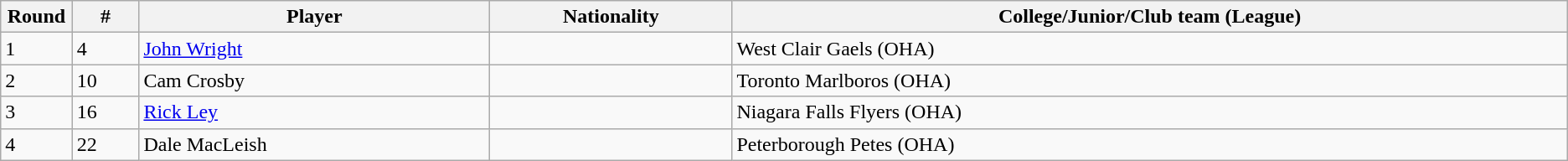<table class="wikitable">
<tr align="center">
<th bgcolor="#DDDDFF" width="4.0%">Round</th>
<th bgcolor="#DDDDFF" width="4.0%">#</th>
<th bgcolor="#DDDDFF" width="21.0%">Player</th>
<th bgcolor="#DDDDFF" width="14.5%">Nationality</th>
<th bgcolor="#DDDDFF" width="50.0%">College/Junior/Club team (League)</th>
</tr>
<tr>
<td>1</td>
<td>4</td>
<td><a href='#'>John Wright</a></td>
<td></td>
<td>West Clair Gaels (OHA)</td>
</tr>
<tr>
<td>2</td>
<td>10</td>
<td>Cam Crosby</td>
<td></td>
<td>Toronto Marlboros (OHA)</td>
</tr>
<tr>
<td>3</td>
<td>16</td>
<td><a href='#'>Rick Ley</a></td>
<td></td>
<td>Niagara Falls Flyers (OHA)</td>
</tr>
<tr>
<td>4</td>
<td>22</td>
<td>Dale MacLeish</td>
<td></td>
<td>Peterborough Petes (OHA)</td>
</tr>
</table>
